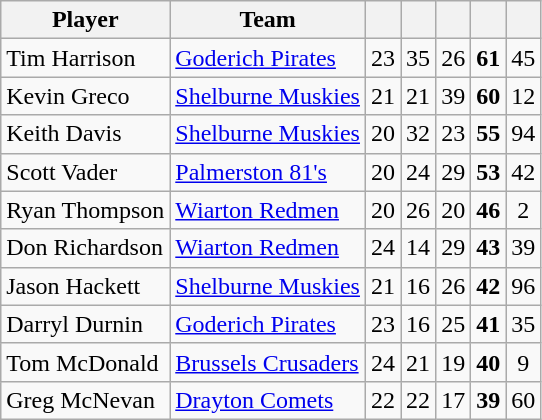<table class="wikitable" style="text-align:center">
<tr>
<th width:30%;">Player</th>
<th width:30%;">Team</th>
<th width:7.5%;"></th>
<th width:7.5%;"></th>
<th width:7.5%;"></th>
<th width:7.5%;"></th>
<th width:7.5%;"></th>
</tr>
<tr>
<td align=left>Tim Harrison</td>
<td align=left><a href='#'>Goderich Pirates</a></td>
<td>23</td>
<td>35</td>
<td>26</td>
<td><strong>61</strong></td>
<td>45</td>
</tr>
<tr>
<td align=left>Kevin Greco</td>
<td align=left><a href='#'>Shelburne Muskies</a></td>
<td>21</td>
<td>21</td>
<td>39</td>
<td><strong>60</strong></td>
<td>12</td>
</tr>
<tr>
<td align=left>Keith Davis</td>
<td align=left><a href='#'>Shelburne Muskies</a></td>
<td>20</td>
<td>32</td>
<td>23</td>
<td><strong>55</strong></td>
<td>94</td>
</tr>
<tr>
<td align=left>Scott Vader</td>
<td align=left><a href='#'>Palmerston 81's</a></td>
<td>20</td>
<td>24</td>
<td>29</td>
<td><strong>53</strong></td>
<td>42</td>
</tr>
<tr>
<td align=left>Ryan Thompson</td>
<td align=left><a href='#'>Wiarton Redmen</a></td>
<td>20</td>
<td>26</td>
<td>20</td>
<td><strong>46</strong></td>
<td>2</td>
</tr>
<tr>
<td align=left>Don Richardson</td>
<td align=left><a href='#'>Wiarton Redmen</a></td>
<td>24</td>
<td>14</td>
<td>29</td>
<td><strong>43</strong></td>
<td>39</td>
</tr>
<tr>
<td align=left>Jason Hackett</td>
<td align=left><a href='#'>Shelburne Muskies</a></td>
<td>21</td>
<td>16</td>
<td>26</td>
<td><strong>42</strong></td>
<td>96</td>
</tr>
<tr>
<td align=left>Darryl Durnin</td>
<td align=left><a href='#'>Goderich Pirates</a></td>
<td>23</td>
<td>16</td>
<td>25</td>
<td><strong>41</strong></td>
<td>35</td>
</tr>
<tr>
<td align=left>Tom McDonald</td>
<td align=left><a href='#'>Brussels Crusaders</a></td>
<td>24</td>
<td>21</td>
<td>19</td>
<td><strong>40</strong></td>
<td>9</td>
</tr>
<tr>
<td align=left>Greg McNevan</td>
<td align=left><a href='#'>Drayton Comets</a></td>
<td>22</td>
<td>22</td>
<td>17</td>
<td><strong>39</strong></td>
<td>60</td>
</tr>
</table>
